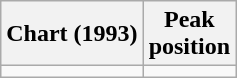<table class="wikitable">
<tr>
<th>Chart (1993)</th>
<th>Peak<br>position</th>
</tr>
<tr>
<td></td>
</tr>
</table>
